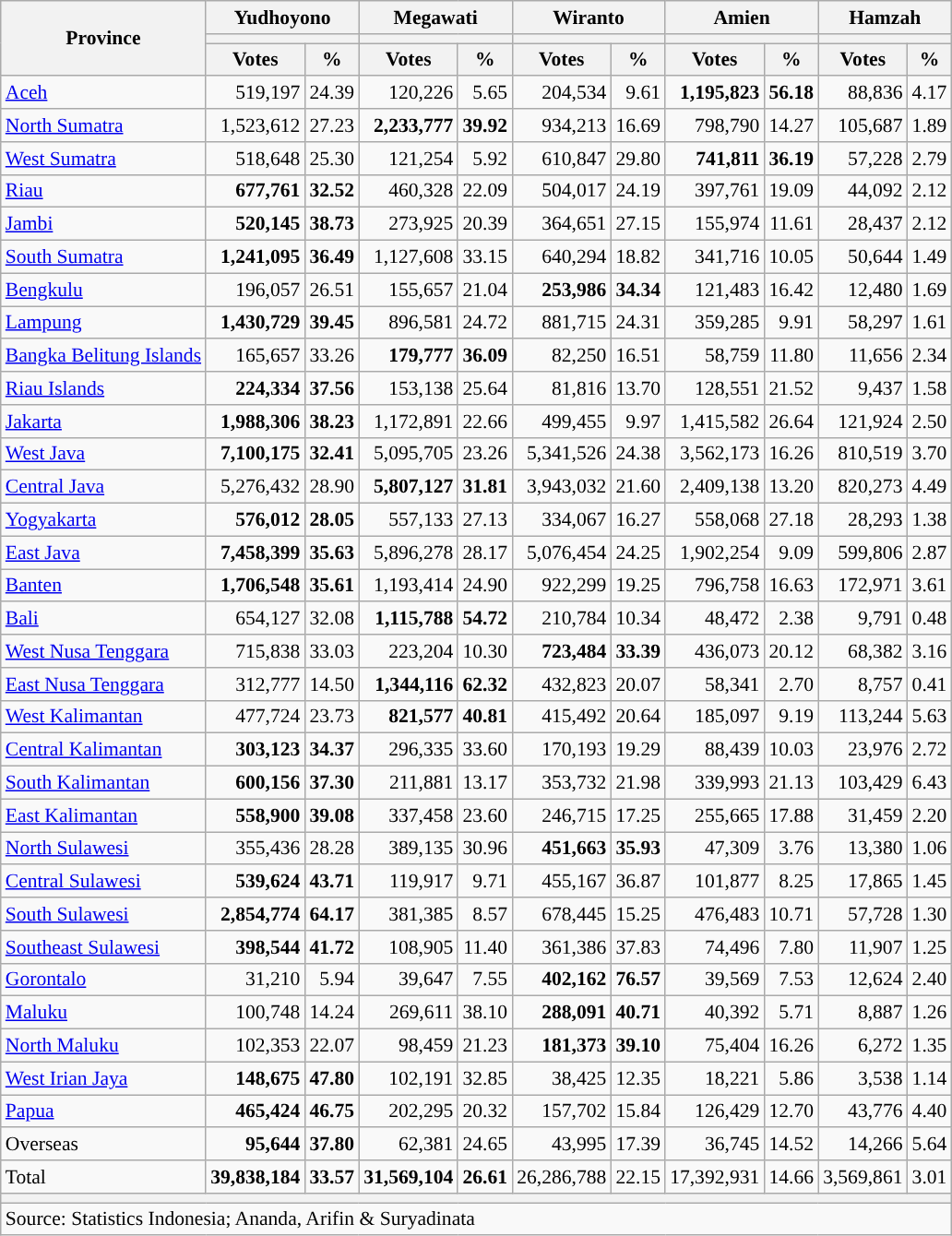<table class="wikitable" style="text-align:right; font-size: 0.9em;">
<tr>
<th rowspan="3">Province</th>
<th colspan="2">Yudhoyono</th>
<th colspan="2">Megawati</th>
<th colspan="2">Wiranto</th>
<th colspan="2">Amien</th>
<th colspan="2">Hamzah</th>
</tr>
<tr>
<th colspan="2" style="background:"></th>
<th colspan="2" style="background:"></th>
<th colspan="2" style="background:"></th>
<th colspan="2" style="background:"></th>
<th colspan="2" style="background:"></th>
</tr>
<tr>
<th>Votes</th>
<th>%</th>
<th>Votes</th>
<th>%</th>
<th>Votes</th>
<th>%</th>
<th>Votes</th>
<th>%</th>
<th>Votes</th>
<th>%</th>
</tr>
<tr>
<td align=left><a href='#'>Aceh</a></td>
<td>519,197</td>
<td>24.39</td>
<td>120,226</td>
<td>5.65</td>
<td>204,534</td>
<td>9.61</td>
<td><strong>1,195,823</strong></td>
<td><strong>56.18</strong></td>
<td>88,836</td>
<td>4.17</td>
</tr>
<tr>
<td align=left><a href='#'>North Sumatra</a></td>
<td>1,523,612</td>
<td>27.23</td>
<td><strong>2,233,777</strong></td>
<td><strong>39.92</strong></td>
<td>934,213</td>
<td>16.69</td>
<td>798,790</td>
<td>14.27</td>
<td>105,687</td>
<td>1.89</td>
</tr>
<tr>
<td align=left><a href='#'>West Sumatra</a></td>
<td>518,648</td>
<td>25.30</td>
<td>121,254</td>
<td>5.92</td>
<td>610,847</td>
<td>29.80</td>
<td><strong>741,811</strong></td>
<td><strong>36.19</strong></td>
<td>57,228</td>
<td>2.79</td>
</tr>
<tr>
<td align=left><a href='#'>Riau</a></td>
<td><strong>677,761</strong></td>
<td><strong>32.52</strong></td>
<td>460,328</td>
<td>22.09</td>
<td>504,017</td>
<td>24.19</td>
<td>397,761</td>
<td>19.09</td>
<td>44,092</td>
<td>2.12</td>
</tr>
<tr>
<td align=left><a href='#'>Jambi</a></td>
<td><strong>520,145</strong></td>
<td><strong>38.73</strong></td>
<td>273,925</td>
<td>20.39</td>
<td>364,651</td>
<td>27.15</td>
<td>155,974</td>
<td>11.61</td>
<td>28,437</td>
<td>2.12</td>
</tr>
<tr>
<td align=left><a href='#'>South Sumatra</a></td>
<td><strong>1,241,095</strong></td>
<td><strong>36.49</strong></td>
<td>1,127,608</td>
<td>33.15</td>
<td>640,294</td>
<td>18.82</td>
<td>341,716</td>
<td>10.05</td>
<td>50,644</td>
<td>1.49</td>
</tr>
<tr>
<td align=left><a href='#'>Bengkulu</a></td>
<td>196,057</td>
<td>26.51</td>
<td>155,657</td>
<td>21.04</td>
<td><strong>253,986</strong></td>
<td><strong>34.34</strong></td>
<td>121,483</td>
<td>16.42</td>
<td>12,480</td>
<td>1.69</td>
</tr>
<tr>
<td align=left><a href='#'>Lampung</a></td>
<td><strong>1,430,729</strong></td>
<td><strong>39.45</strong></td>
<td>896,581</td>
<td>24.72</td>
<td>881,715</td>
<td>24.31</td>
<td>359,285</td>
<td>9.91</td>
<td>58,297</td>
<td>1.61</td>
</tr>
<tr>
<td align=left><a href='#'>Bangka Belitung Islands</a></td>
<td>165,657</td>
<td>33.26</td>
<td><strong>179,777</strong></td>
<td><strong>36.09</strong></td>
<td>82,250</td>
<td>16.51</td>
<td>58,759</td>
<td>11.80</td>
<td>11,656</td>
<td>2.34</td>
</tr>
<tr>
<td align=left><a href='#'>Riau Islands</a></td>
<td><strong>224,334</strong></td>
<td><strong>37.56</strong></td>
<td>153,138</td>
<td>25.64</td>
<td>81,816</td>
<td>13.70</td>
<td>128,551</td>
<td>21.52</td>
<td>9,437</td>
<td>1.58</td>
</tr>
<tr>
<td align=left><a href='#'>Jakarta</a></td>
<td><strong>1,988,306</strong></td>
<td><strong>38.23</strong></td>
<td>1,172,891</td>
<td>22.66</td>
<td>499,455</td>
<td>9.97</td>
<td>1,415,582</td>
<td>26.64</td>
<td>121,924</td>
<td>2.50</td>
</tr>
<tr>
<td align=left><a href='#'>West Java</a></td>
<td><strong>7,100,175</strong></td>
<td><strong>32.41</strong></td>
<td>5,095,705</td>
<td>23.26</td>
<td>5,341,526</td>
<td>24.38</td>
<td>3,562,173</td>
<td>16.26</td>
<td>810,519</td>
<td>3.70</td>
</tr>
<tr>
<td align=left><a href='#'>Central Java</a></td>
<td>5,276,432</td>
<td>28.90</td>
<td><strong>5,807,127</strong></td>
<td><strong>31.81</strong></td>
<td>3,943,032</td>
<td>21.60</td>
<td>2,409,138</td>
<td>13.20</td>
<td>820,273</td>
<td>4.49</td>
</tr>
<tr>
<td align=left><a href='#'>Yogyakarta</a></td>
<td><strong>576,012</strong></td>
<td><strong>28.05</strong></td>
<td>557,133</td>
<td>27.13</td>
<td>334,067</td>
<td>16.27</td>
<td>558,068</td>
<td>27.18</td>
<td>28,293</td>
<td>1.38</td>
</tr>
<tr>
<td align=left><a href='#'>East Java</a></td>
<td><strong>7,458,399</strong></td>
<td><strong>35.63</strong></td>
<td>5,896,278</td>
<td>28.17</td>
<td>5,076,454</td>
<td>24.25</td>
<td>1,902,254</td>
<td>9.09</td>
<td>599,806</td>
<td>2.87</td>
</tr>
<tr>
<td align=left><a href='#'>Banten</a></td>
<td><strong>1,706,548</strong></td>
<td><strong>35.61</strong></td>
<td>1,193,414</td>
<td>24.90</td>
<td>922,299</td>
<td>19.25</td>
<td>796,758</td>
<td>16.63</td>
<td>172,971</td>
<td>3.61</td>
</tr>
<tr>
<td align=left><a href='#'>Bali</a></td>
<td>654,127</td>
<td>32.08</td>
<td><strong>1,115,788</strong></td>
<td><strong>54.72</strong></td>
<td>210,784</td>
<td>10.34</td>
<td>48,472</td>
<td>2.38</td>
<td>9,791</td>
<td>0.48</td>
</tr>
<tr>
<td align=left><a href='#'>West Nusa Tenggara</a></td>
<td>715,838</td>
<td>33.03</td>
<td>223,204</td>
<td>10.30</td>
<td><strong>723,484</strong></td>
<td><strong>33.39</strong></td>
<td>436,073</td>
<td>20.12</td>
<td>68,382</td>
<td>3.16</td>
</tr>
<tr>
<td align=left><a href='#'>East Nusa Tenggara</a></td>
<td>312,777</td>
<td>14.50</td>
<td><strong>1,344,116</strong></td>
<td><strong>62.32</strong></td>
<td>432,823</td>
<td>20.07</td>
<td>58,341</td>
<td>2.70</td>
<td>8,757</td>
<td>0.41</td>
</tr>
<tr>
<td align=left><a href='#'>West Kalimantan</a></td>
<td>477,724</td>
<td>23.73</td>
<td><strong>821,577</strong></td>
<td><strong>40.81</strong></td>
<td>415,492</td>
<td>20.64</td>
<td>185,097</td>
<td>9.19</td>
<td>113,244</td>
<td>5.63</td>
</tr>
<tr>
<td align=left><a href='#'>Central Kalimantan</a></td>
<td><strong>303,123</strong></td>
<td><strong>34.37</strong></td>
<td>296,335</td>
<td>33.60</td>
<td>170,193</td>
<td>19.29</td>
<td>88,439</td>
<td>10.03</td>
<td>23,976</td>
<td>2.72</td>
</tr>
<tr>
<td align=left><a href='#'>South Kalimantan</a></td>
<td><strong>600,156</strong></td>
<td><strong>37.30</strong></td>
<td>211,881</td>
<td>13.17</td>
<td>353,732</td>
<td>21.98</td>
<td>339,993</td>
<td>21.13</td>
<td>103,429</td>
<td>6.43</td>
</tr>
<tr>
<td align=left><a href='#'>East Kalimantan</a></td>
<td><strong>558,900</strong></td>
<td><strong>39.08</strong></td>
<td>337,458</td>
<td>23.60</td>
<td>246,715</td>
<td>17.25</td>
<td>255,665</td>
<td>17.88</td>
<td>31,459</td>
<td>2.20</td>
</tr>
<tr>
<td align=left><a href='#'>North Sulawesi</a></td>
<td>355,436</td>
<td>28.28</td>
<td>389,135</td>
<td>30.96</td>
<td><strong>451,663</strong></td>
<td><strong>35.93</strong></td>
<td>47,309</td>
<td>3.76</td>
<td>13,380</td>
<td>1.06</td>
</tr>
<tr>
<td align=left><a href='#'>Central Sulawesi</a></td>
<td><strong>539,624</strong></td>
<td><strong>43.71</strong></td>
<td>119,917</td>
<td>9.71</td>
<td>455,167</td>
<td>36.87</td>
<td>101,877</td>
<td>8.25</td>
<td>17,865</td>
<td>1.45</td>
</tr>
<tr>
<td align=left><a href='#'>South Sulawesi</a></td>
<td><strong>2,854,774</strong></td>
<td><strong>64.17</strong></td>
<td>381,385</td>
<td>8.57</td>
<td>678,445</td>
<td>15.25</td>
<td>476,483</td>
<td>10.71</td>
<td>57,728</td>
<td>1.30</td>
</tr>
<tr>
<td align=left><a href='#'>Southeast Sulawesi</a></td>
<td><strong>398,544</strong></td>
<td><strong>41.72</strong></td>
<td>108,905</td>
<td>11.40</td>
<td>361,386</td>
<td>37.83</td>
<td>74,496</td>
<td>7.80</td>
<td>11,907</td>
<td>1.25</td>
</tr>
<tr>
<td align=left><a href='#'>Gorontalo</a></td>
<td>31,210</td>
<td>5.94</td>
<td>39,647</td>
<td>7.55</td>
<td><strong>402,162</strong></td>
<td><strong>76.57</strong></td>
<td>39,569</td>
<td>7.53</td>
<td>12,624</td>
<td>2.40</td>
</tr>
<tr>
<td align=left><a href='#'>Maluku</a></td>
<td>100,748</td>
<td>14.24</td>
<td>269,611</td>
<td>38.10</td>
<td><strong>288,091</strong></td>
<td><strong>40.71</strong></td>
<td>40,392</td>
<td>5.71</td>
<td>8,887</td>
<td>1.26</td>
</tr>
<tr>
<td align=left><a href='#'>North Maluku</a></td>
<td>102,353</td>
<td>22.07</td>
<td>98,459</td>
<td>21.23</td>
<td><strong>181,373</strong></td>
<td><strong>39.10</strong></td>
<td>75,404</td>
<td>16.26</td>
<td>6,272</td>
<td>1.35</td>
</tr>
<tr>
<td align=left><a href='#'>West Irian Jaya</a></td>
<td><strong>148,675</strong></td>
<td><strong>47.80</strong></td>
<td>102,191</td>
<td>32.85</td>
<td>38,425</td>
<td>12.35</td>
<td>18,221</td>
<td>5.86</td>
<td>3,538</td>
<td>1.14</td>
</tr>
<tr>
<td align=left><a href='#'>Papua</a></td>
<td><strong>465,424</strong></td>
<td><strong>46.75</strong></td>
<td>202,295</td>
<td>20.32</td>
<td>157,702</td>
<td>15.84</td>
<td>126,429</td>
<td>12.70</td>
<td>43,776</td>
<td>4.40</td>
</tr>
<tr>
<td align=left>Overseas</td>
<td><strong>95,644</strong></td>
<td><strong>37.80</strong></td>
<td>62,381</td>
<td>24.65</td>
<td>43,995</td>
<td>17.39</td>
<td>36,745</td>
<td>14.52</td>
<td>14,266</td>
<td>5.64</td>
</tr>
<tr class="sortbottom">
<td align=left>Total</td>
<td><strong>39,838,184</strong></td>
<td><strong>33.57</strong></td>
<td><strong>31,569,104</strong></td>
<td><strong>26.61</strong></td>
<td>26,286,788</td>
<td>22.15</td>
<td>17,392,931</td>
<td>14.66</td>
<td>3,569,861</td>
<td>3.01</td>
</tr>
<tr>
<th colspan=11></th>
</tr>
<tr>
<td colspan=11 align=left>Source: Statistics Indonesia; Ananda, Arifin & Suryadinata</td>
</tr>
</table>
